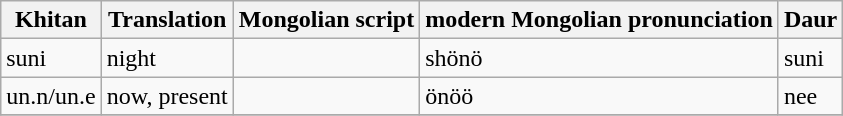<table class="wikitable">
<tr>
<th>Khitan</th>
<th>Translation</th>
<th>Mongolian script</th>
<th>modern Mongolian pronunciation</th>
<th>Daur</th>
</tr>
<tr>
<td>suni</td>
<td>night</td>
<td><em></em></td>
<td>shönö</td>
<td>suni</td>
</tr>
<tr>
<td>un.n/un.e</td>
<td>now, present</td>
<td><em></em></td>
<td>önöö</td>
<td>nee</td>
</tr>
<tr>
</tr>
</table>
